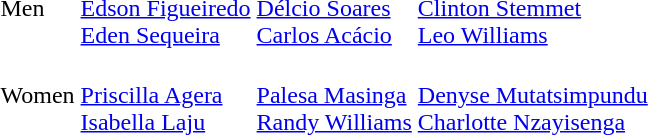<table>
<tr>
<td>Men<br></td>
<td><br><a href='#'>Edson Figueiredo</a><br><a href='#'>Eden Sequeira</a></td>
<td><br><a href='#'>Délcio Soares</a><br><a href='#'>Carlos Acácio</a></td>
<td><br><a href='#'>Clinton Stemmet</a><br><a href='#'>Leo Williams</a></td>
</tr>
<tr>
<td>Women<br></td>
<td><br><a href='#'>Priscilla Agera</a><br><a href='#'>Isabella Laju</a></td>
<td><br><a href='#'>Palesa Masinga</a><br><a href='#'>Randy Williams</a></td>
<td><br><a href='#'>Denyse Mutatsimpundu</a><br><a href='#'>Charlotte Nzayisenga</a></td>
</tr>
</table>
